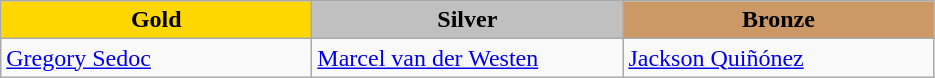<table class="wikitable" style="text-align:left">
<tr align="center">
<td width=200 bgcolor=gold><strong>Gold</strong></td>
<td width=200 bgcolor=silver><strong>Silver</strong></td>
<td width=200 bgcolor=CC9966><strong>Bronze</strong></td>
</tr>
<tr>
<td><a href='#'>Gregory Sedoc</a><br><em></em></td>
<td><a href='#'>Marcel van der Westen</a><br><em></em></td>
<td><a href='#'>Jackson Quiñónez</a><br><em></em></td>
</tr>
</table>
